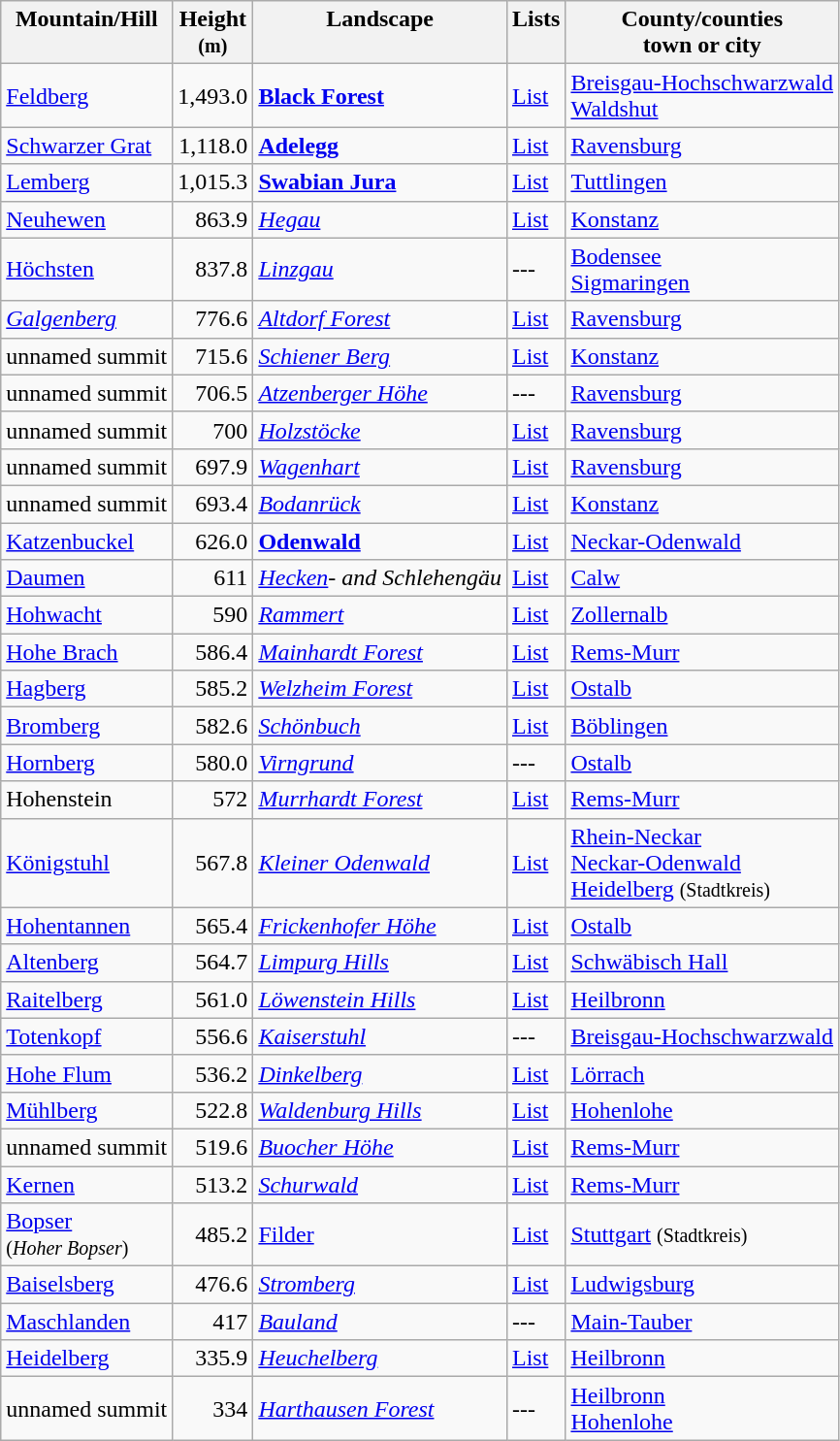<table class="wikitable sortable">
<tr style="vertical-align:top">
<th>Mountain/Hill</th>
<th>Height<br><small>(m)</small></th>
<th>Landscape</th>
<th class="unsortable">Lists </th>
<th>County/counties<br>town or city</th>
</tr>
<tr>
<td><a href='#'>Feldberg</a></td>
<td align="right">1,493.0</td>
<td><strong><a href='#'>Black Forest</a></strong></td>
<td><a href='#'>List</a> </td>
<td><a href='#'>Breisgau-Hochschwarzwald</a><br> <a href='#'>Waldshut</a></td>
</tr>
<tr>
<td><a href='#'>Schwarzer Grat</a></td>
<td align="right">1,118.0</td>
<td><strong><a href='#'>Adelegg</a></strong></td>
<td><a href='#'>List</a> </td>
<td><a href='#'>Ravensburg</a></td>
</tr>
<tr>
<td><a href='#'>Lemberg</a></td>
<td align="right">1,015.3</td>
<td><strong><a href='#'>Swabian Jura</a></strong></td>
<td><a href='#'>List</a> </td>
<td><a href='#'>Tuttlingen</a></td>
</tr>
<tr>
<td><a href='#'>Neuhewen</a></td>
<td align="right">863.9</td>
<td><em><a href='#'>Hegau</a></em></td>
<td><a href='#'>List</a> </td>
<td><a href='#'>Konstanz</a></td>
</tr>
<tr>
<td><a href='#'>Höchsten</a></td>
<td align="right">837.8</td>
<td><em><a href='#'>Linzgau</a></em></td>
<td>--- </td>
<td><a href='#'>Bodensee</a><br><a href='#'>Sigmaringen</a></td>
</tr>
<tr>
<td><em><a href='#'>Galgenberg</a></em></td>
<td align="right">776.6</td>
<td><em><a href='#'>Altdorf Forest</a></em></td>
<td><a href='#'>List</a> </td>
<td><a href='#'>Ravensburg</a></td>
</tr>
<tr>
<td>unnamed summit</td>
<td align="right">715.6</td>
<td><em><a href='#'>Schiener Berg</a></em></td>
<td><a href='#'>List</a> </td>
<td><a href='#'>Konstanz</a></td>
</tr>
<tr>
<td>unnamed summit</td>
<td align="right">706.5</td>
<td><em><a href='#'>Atzenberger Höhe</a></em></td>
<td>--- </td>
<td><a href='#'>Ravensburg</a></td>
</tr>
<tr>
<td>unnamed summit</td>
<td align="right">700</td>
<td><em><a href='#'>Holzstöcke</a></em></td>
<td><a href='#'>List</a> </td>
<td><a href='#'>Ravensburg</a></td>
</tr>
<tr>
<td>unnamed summit</td>
<td align="right">697.9</td>
<td><em><a href='#'>Wagenhart</a></em></td>
<td><a href='#'>List</a> </td>
<td><a href='#'>Ravensburg</a></td>
</tr>
<tr>
<td>unnamed summit</td>
<td align="right">693.4</td>
<td><em><a href='#'>Bodanrück</a></em></td>
<td><a href='#'>List</a> </td>
<td><a href='#'>Konstanz</a></td>
</tr>
<tr>
<td><a href='#'>Katzenbuckel</a></td>
<td align="right">626.0</td>
<td><strong><a href='#'>Odenwald</a></strong></td>
<td><a href='#'>List</a> </td>
<td><a href='#'>Neckar-Odenwald</a></td>
</tr>
<tr>
<td><a href='#'>Daumen</a></td>
<td align="right">611</td>
<td><em><a href='#'>Hecken</a>- and Schlehengäu</em></td>
<td><a href='#'>List</a> </td>
<td><a href='#'>Calw</a></td>
</tr>
<tr>
<td><a href='#'>Hohwacht</a></td>
<td align="right">590</td>
<td><em><a href='#'>Rammert</a></em></td>
<td><a href='#'>List</a> </td>
<td><a href='#'>Zollernalb</a></td>
</tr>
<tr>
<td><a href='#'>Hohe Brach</a></td>
<td align="right">586.4</td>
<td><em><a href='#'>Mainhardt Forest</a></em></td>
<td><a href='#'>List</a> </td>
<td><a href='#'>Rems-Murr</a></td>
</tr>
<tr>
<td><a href='#'>Hagberg</a></td>
<td align="right">585.2</td>
<td><em><a href='#'>Welzheim Forest</a></em></td>
<td><a href='#'>List</a> </td>
<td><a href='#'>Ostalb</a></td>
</tr>
<tr>
<td><a href='#'>Bromberg</a></td>
<td align="right">582.6</td>
<td><em><a href='#'>Schönbuch</a></em></td>
<td><a href='#'>List</a> </td>
<td><a href='#'>Böblingen</a></td>
</tr>
<tr>
<td><a href='#'>Hornberg</a></td>
<td align="right">580.0</td>
<td><em><a href='#'>Virngrund</a></em></td>
<td>--- </td>
<td><a href='#'>Ostalb</a></td>
</tr>
<tr>
<td>Hohenstein</td>
<td align="right">572</td>
<td><em><a href='#'>Murrhardt Forest</a></em></td>
<td><a href='#'>List</a> </td>
<td><a href='#'>Rems-Murr</a></td>
</tr>
<tr>
<td><a href='#'>Königstuhl</a></td>
<td align="right">567.8</td>
<td><em><a href='#'>Kleiner Odenwald</a></em></td>
<td><a href='#'>List</a> </td>
<td><a href='#'>Rhein-Neckar</a><br><a href='#'>Neckar-Odenwald</a><br><a href='#'>Heidelberg</a> <small>(Stadtkreis)</small></td>
</tr>
<tr>
<td><a href='#'>Hohentannen</a></td>
<td align="right">565.4</td>
<td><em><a href='#'>Frickenhofer Höhe</a></em></td>
<td><a href='#'>List</a> </td>
<td><a href='#'>Ostalb</a></td>
</tr>
<tr>
<td><a href='#'>Altenberg</a></td>
<td align="right">564.7</td>
<td><em><a href='#'>Limpurg Hills</a></em></td>
<td><a href='#'>List</a> </td>
<td><a href='#'>Schwäbisch Hall</a></td>
</tr>
<tr>
<td><a href='#'>Raitelberg</a></td>
<td align="right">561.0</td>
<td><em><a href='#'>Löwenstein Hills</a></em></td>
<td><a href='#'>List</a> </td>
<td><a href='#'>Heilbronn</a></td>
</tr>
<tr>
<td><a href='#'>Totenkopf</a></td>
<td align="right">556.6</td>
<td><em><a href='#'>Kaiserstuhl</a></em></td>
<td>--- </td>
<td><a href='#'>Breisgau-Hochschwarzwald</a></td>
</tr>
<tr>
<td><a href='#'>Hohe Flum</a></td>
<td align="right">536.2</td>
<td><em><a href='#'>Dinkelberg</a></em></td>
<td><a href='#'>List</a> </td>
<td><a href='#'>Lörrach</a></td>
</tr>
<tr>
<td><a href='#'>Mühlberg</a></td>
<td align="right">522.8</td>
<td><em><a href='#'>Waldenburg Hills</a></em></td>
<td><a href='#'>List</a> </td>
<td><a href='#'>Hohenlohe</a></td>
</tr>
<tr>
<td>unnamed summit</td>
<td align="right">519.6</td>
<td><em><a href='#'>Buocher Höhe</a></em></td>
<td><a href='#'>List</a> </td>
<td><a href='#'>Rems-Murr</a></td>
</tr>
<tr>
<td><a href='#'>Kernen</a></td>
<td align="right">513.2</td>
<td><em><a href='#'>Schurwald</a></em></td>
<td><a href='#'>List</a> </td>
<td><a href='#'>Rems-Murr</a></td>
</tr>
<tr>
<td><a href='#'>Bopser</a><br><small>(<em>Hoher Bopser</em>)</small></td>
<td align="right">485.2</td>
<td><a href='#'>Filder</a></td>
<td><a href='#'>List</a> </td>
<td><a href='#'>Stuttgart</a> <small>(Stadtkreis)</small></td>
</tr>
<tr>
<td><a href='#'>Baiselsberg</a></td>
<td align="right">476.6</td>
<td><em><a href='#'>Stromberg</a></em></td>
<td><a href='#'>List</a> </td>
<td><a href='#'>Ludwigsburg</a></td>
</tr>
<tr>
<td><a href='#'>Maschlanden</a></td>
<td align="right">417</td>
<td><em><a href='#'>Bauland</a></em></td>
<td>--- </td>
<td><a href='#'>Main-Tauber</a></td>
</tr>
<tr>
<td><a href='#'>Heidelberg</a></td>
<td align="right">335.9</td>
<td><em><a href='#'>Heuchelberg</a></em></td>
<td><a href='#'>List</a> </td>
<td><a href='#'>Heilbronn</a></td>
</tr>
<tr>
<td>unnamed summit</td>
<td align="right">334</td>
<td><em><a href='#'>Harthausen Forest</a></em></td>
<td>--- </td>
<td><a href='#'>Heilbronn</a><br><a href='#'>Hohenlohe</a></td>
</tr>
</table>
